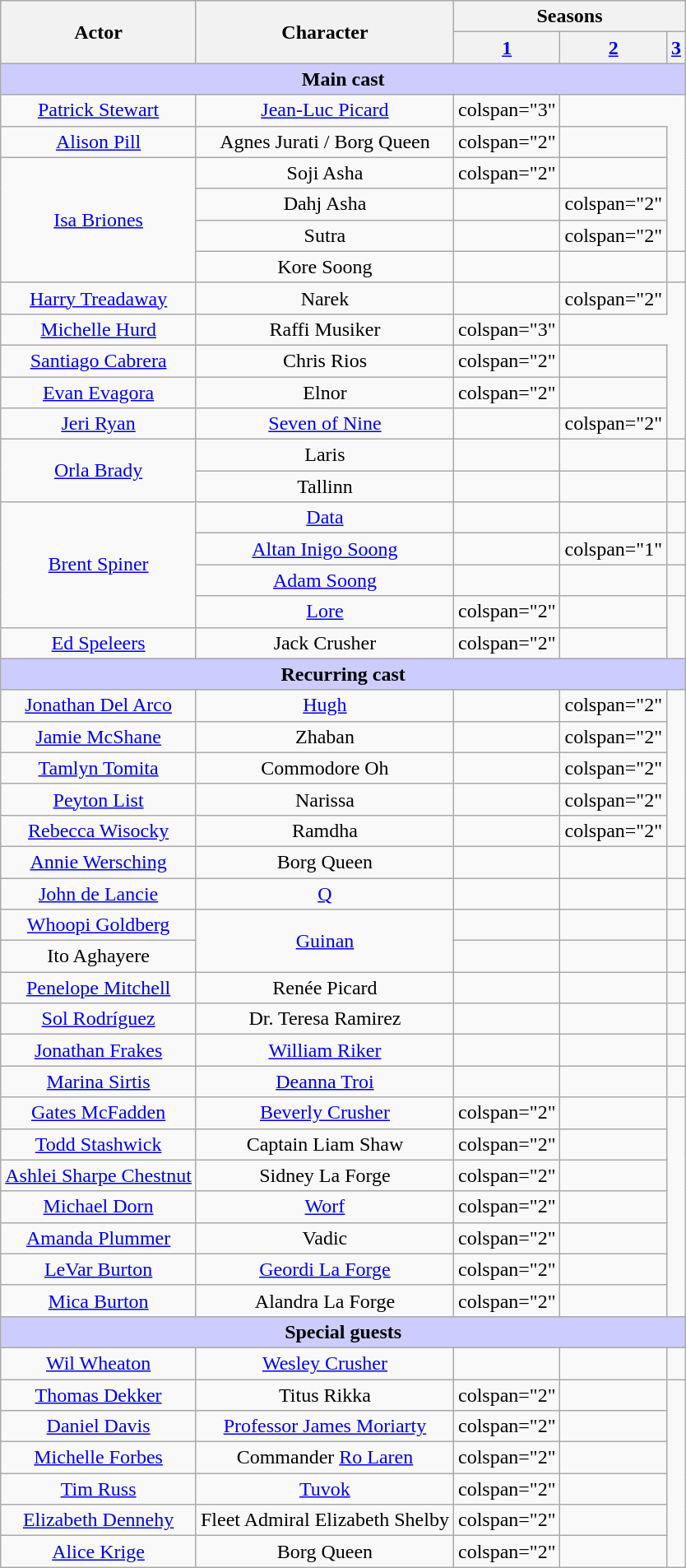<table class="wikitable" style="text-align:center;">
<tr>
<th scope="col" rowspan="2">Actor</th>
<th scope="col" rowspan="2">Character</th>
<th scope="col" colspan="3">Seasons</th>
</tr>
<tr>
<th scope="col"><a href='#'>1</a></th>
<th scope="col"><a href='#'>2</a></th>
<th scope="col"><a href='#'>3</a></th>
</tr>
<tr>
<th colspan="5" style="background-color:#ccccff;">Main cast</th>
</tr>
<tr>
<td><a href='#'>Patrick Stewart</a></td>
<td><a href='#'>Jean-Luc Picard</a></td>
<td>colspan="3" </td>
</tr>
<tr>
<td><a href='#'>Alison Pill</a></td>
<td>Agnes Jurati / Borg Queen</td>
<td>colspan="2" </td>
<td></td>
</tr>
<tr>
<td rowspan="4"><a href='#'>Isa Briones</a></td>
<td>Soji Asha</td>
<td>colspan="2" </td>
<td></td>
</tr>
<tr>
<td>Dahj Asha</td>
<td> </td>
<td>colspan="2" </td>
</tr>
<tr>
<td>Sutra</td>
<td></td>
<td>colspan="2" </td>
</tr>
<tr>
<td>Kore Soong</td>
<td></td>
<td></td>
<td></td>
</tr>
<tr>
<td><a href='#'>Harry Treadaway</a></td>
<td>Narek</td>
<td></td>
<td>colspan="2" </td>
</tr>
<tr>
<td><a href='#'>Michelle Hurd</a></td>
<td>Raffi Musiker</td>
<td>colspan="3" </td>
</tr>
<tr>
<td><a href='#'>Santiago Cabrera</a></td>
<td>Chris Rios</td>
<td>colspan="2"  </td>
<td></td>
</tr>
<tr>
<td><a href='#'>Evan Evagora</a></td>
<td>Elnor</td>
<td>colspan="2"  </td>
<td></td>
</tr>
<tr>
<td><a href='#'>Jeri Ryan</a></td>
<td><a href='#'>Seven of Nine</a></td>
<td></td>
<td>colspan="2" </td>
</tr>
<tr>
<td rowspan="2"><a href='#'>Orla Brady</a></td>
<td>Laris</td>
<td></td>
<td></td>
<td></td>
</tr>
<tr>
<td>Tallinn</td>
<td></td>
<td></td>
<td></td>
</tr>
<tr>
<td rowspan="4"><a href='#'>Brent Spiner</a></td>
<td><a href='#'>Data</a></td>
<td> </td>
<td></td>
<td></td>
</tr>
<tr>
<td><a href='#'>Altan Inigo Soong</a></td>
<td></td>
<td>colspan="1" </td>
<td></td>
</tr>
<tr>
<td><a href='#'>Adam Soong</a></td>
<td></td>
<td></td>
<td></td>
</tr>
<tr>
<td><a href='#'>Lore</a></td>
<td>colspan="2" </td>
<td></td>
</tr>
<tr>
<td><a href='#'>Ed Speleers</a></td>
<td>Jack Crusher</td>
<td>colspan="2" </td>
<td></td>
</tr>
<tr>
<th colspan="5" style="background-color:#ccccff;">Recurring cast</th>
</tr>
<tr>
<td><a href='#'>Jonathan Del Arco</a></td>
<td><a href='#'>Hugh</a></td>
<td></td>
<td>colspan="2" </td>
</tr>
<tr>
<td><a href='#'>Jamie McShane</a></td>
<td>Zhaban</td>
<td> </td>
<td>colspan="2" </td>
</tr>
<tr>
<td><a href='#'>Tamlyn Tomita</a></td>
<td>Commodore Oh</td>
<td> </td>
<td>colspan="2" </td>
</tr>
<tr>
<td><a href='#'>Peyton List</a></td>
<td>Narissa</td>
<td> </td>
<td>colspan="2" </td>
</tr>
<tr>
<td><a href='#'>Rebecca Wisocky</a></td>
<td>Ramdha</td>
<td> </td>
<td>colspan="2" </td>
</tr>
<tr>
<td><a href='#'>Annie Wersching</a></td>
<td>Borg Queen</td>
<td></td>
<td></td>
<td></td>
</tr>
<tr>
<td><a href='#'>John de Lancie</a></td>
<td><a href='#'>Q</a></td>
<td></td>
<td></td>
<td></td>
</tr>
<tr>
<td><a href='#'>Whoopi Goldberg</a></td>
<td rowspan="2"><a href='#'>Guinan</a></td>
<td></td>
<td></td>
<td></td>
</tr>
<tr>
<td>Ito Aghayere</td>
<td></td>
<td></td>
<td></td>
</tr>
<tr>
<td><a href='#'>Penelope Mitchell</a></td>
<td>Renée Picard</td>
<td></td>
<td></td>
<td></td>
</tr>
<tr>
<td><a href='#'>Sol Rodríguez</a></td>
<td>Dr. Teresa Ramirez</td>
<td></td>
<td></td>
<td></td>
</tr>
<tr>
<td><a href='#'>Jonathan Frakes</a></td>
<td><a href='#'>William Riker</a></td>
<td> </td>
<td></td>
<td></td>
</tr>
<tr>
<td><a href='#'>Marina Sirtis</a></td>
<td><a href='#'>Deanna Troi</a></td>
<td></td>
<td></td>
<td></td>
</tr>
<tr>
<td><a href='#'>Gates McFadden</a></td>
<td><a href='#'>Beverly Crusher</a></td>
<td>colspan="2" </td>
<td></td>
</tr>
<tr>
<td><a href='#'>Todd Stashwick</a></td>
<td>Captain Liam Shaw</td>
<td>colspan="2" </td>
<td></td>
</tr>
<tr>
<td><a href='#'>Ashlei Sharpe Chestnut</a></td>
<td>Sidney La Forge</td>
<td>colspan="2" </td>
<td></td>
</tr>
<tr>
<td><a href='#'>Michael Dorn</a></td>
<td><a href='#'>Worf</a></td>
<td>colspan="2" </td>
<td></td>
</tr>
<tr>
<td><a href='#'>Amanda Plummer</a></td>
<td>Vadic</td>
<td>colspan="2" </td>
<td></td>
</tr>
<tr>
<td><a href='#'>LeVar Burton</a></td>
<td><a href='#'>Geordi La Forge</a></td>
<td>colspan="2" </td>
<td></td>
</tr>
<tr>
<td><a href='#'>Mica Burton</a></td>
<td>Alandra La Forge</td>
<td>colspan="2" </td>
<td></td>
</tr>
<tr>
<th colspan="5" style="background-color:#ccccff;">Special guests</th>
</tr>
<tr>
<td><a href='#'>Wil Wheaton</a></td>
<td><a href='#'>Wesley Crusher</a></td>
<td></td>
<td></td>
<td></td>
</tr>
<tr>
<td><a href='#'>Thomas Dekker</a></td>
<td>Titus Rikka</td>
<td>colspan="2" </td>
<td></td>
</tr>
<tr>
<td><a href='#'>Daniel Davis</a></td>
<td><a href='#'>Professor James Moriarty</a></td>
<td>colspan="2" </td>
<td></td>
</tr>
<tr>
<td><a href='#'>Michelle Forbes</a></td>
<td>Commander <a href='#'>Ro Laren</a></td>
<td>colspan="2" </td>
<td></td>
</tr>
<tr>
<td><a href='#'>Tim Russ</a></td>
<td><a href='#'>Tuvok</a></td>
<td>colspan="2" </td>
<td></td>
</tr>
<tr>
<td><a href='#'>Elizabeth Dennehy</a></td>
<td>Fleet Admiral Elizabeth Shelby</td>
<td>colspan="2" </td>
<td></td>
</tr>
<tr>
<td><a href='#'>Alice Krige</a></td>
<td>Borg Queen</td>
<td>colspan="2" </td>
<td></td>
</tr>
</table>
